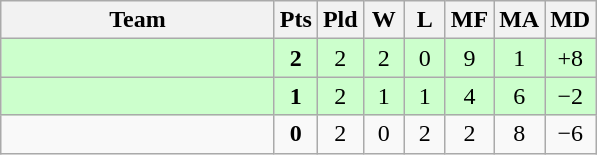<table class=wikitable style="text-align:center">
<tr>
<th width=175>Team</th>
<th width=20>Pts</th>
<th width=20>Pld</th>
<th width=20>W</th>
<th width=20>L</th>
<th width=20>MF</th>
<th width=20>MA</th>
<th width=20>MD</th>
</tr>
<tr bgcolor=#ccffcc>
<td align=left></td>
<td><strong>2</strong></td>
<td>2</td>
<td>2</td>
<td>0</td>
<td>9</td>
<td>1</td>
<td>+8</td>
</tr>
<tr bgcolor=#ccffcc>
<td align=left></td>
<td><strong>1</strong></td>
<td>2</td>
<td>1</td>
<td>1</td>
<td>4</td>
<td>6</td>
<td>−2</td>
</tr>
<tr>
<td align=left></td>
<td><strong>0</strong></td>
<td>2</td>
<td>0</td>
<td>2</td>
<td>2</td>
<td>8</td>
<td>−6</td>
</tr>
</table>
